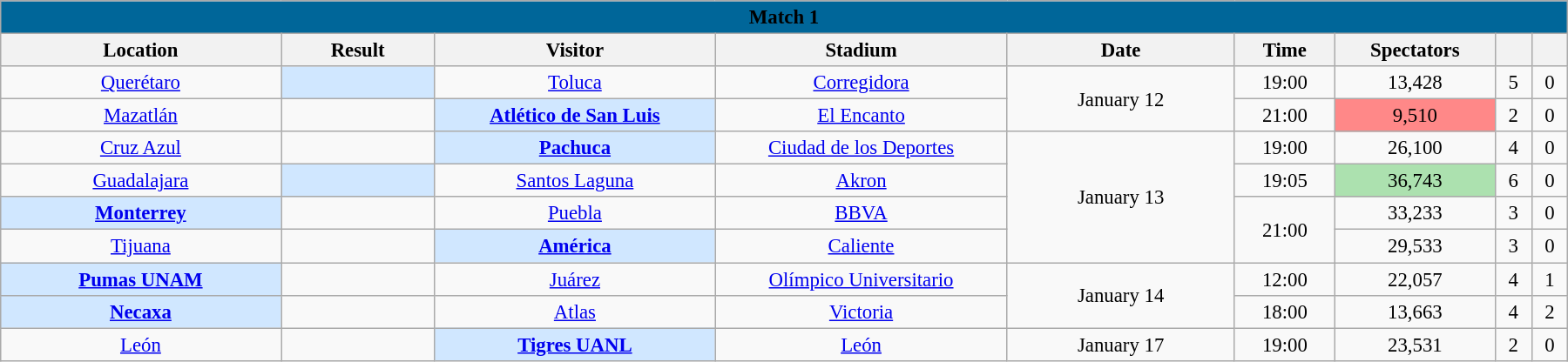<table class="wikitable mw-collapsible mw-collapsed" style="margin:auto; font-size:95%; text-align: center; width: 95%;">
<tr>
<th colspan="9" style=" background: #006699 " width="100%;" align="center"><b>Match 1</b></th>
</tr>
<tr>
<th width="125">Location</th>
<th width="65">Result</th>
<th width="125">Visitor</th>
<th width="130">Stadium</th>
<th width="100">Date</th>
<th width="40">Time</th>
<th width="50">Spectators</th>
<th width="10"></th>
<th width="10"></th>
</tr>
<tr aling="center">
<td><a href='#'>Querétaro</a></td>
<td bgcolor="D0E7FF"><strong></strong></td>
<td><a href='#'>Toluca</a></td>
<td><a href='#'>Corregidora</a></td>
<td rowspan=2>January 12</td>
<td>19:00</td>
<td>13,428</td>
<td>5</td>
<td>0</td>
</tr>
<tr aling="center">
<td><a href='#'>Mazatlán</a></td>
<td></td>
<td bgcolor="D0E7FF"><strong><a href='#'>Atlético de San Luis</a></strong></td>
<td><a href='#'>El Encanto</a></td>
<td>21:00</td>
<td bgcolor=#FF8888>9,510</td>
<td>2</td>
<td>0</td>
</tr>
<tr aling="center">
<td><a href='#'>Cruz Azul</a></td>
<td></td>
<td bgcolor="D0E7FF"><strong><a href='#'>Pachuca</a></strong></td>
<td><a href='#'>Ciudad de los Deportes</a></td>
<td rowspan=4>January 13</td>
<td>19:00</td>
<td>26,100</td>
<td>4</td>
<td>0</td>
</tr>
<tr aling="center">
<td><a href='#'>Guadalajara</a></td>
<td bgcolor="D0E7FF"><strong></strong></td>
<td><a href='#'>Santos Laguna</a></td>
<td><a href='#'>Akron</a></td>
<td>19:05</td>
<td bgcolor=#ACE1AF>36,743</td>
<td>6</td>
<td>0</td>
</tr>
<tr aling="center">
<td bgcolor="D0E7FF"><strong><a href='#'>Monterrey</a></strong></td>
<td></td>
<td><a href='#'>Puebla</a></td>
<td><a href='#'>BBVA</a></td>
<td rowspan=2>21:00</td>
<td>33,233</td>
<td>3</td>
<td>0</td>
</tr>
<tr aling="center">
<td><a href='#'>Tijuana</a></td>
<td></td>
<td bgcolor="D0E7FF"><strong><a href='#'>América</a></strong></td>
<td><a href='#'>Caliente</a></td>
<td>29,533</td>
<td>3</td>
<td>0</td>
</tr>
<tr aling="center">
<td bgcolor="D0E7FF"><strong><a href='#'>Pumas UNAM</a></strong></td>
<td></td>
<td><a href='#'>Juárez</a></td>
<td><a href='#'>Olímpico Universitario</a></td>
<td rowspan=2>January 14</td>
<td>12:00</td>
<td>22,057</td>
<td>4</td>
<td>1</td>
</tr>
<tr aling="center">
<td bgcolor="D0E7FF"><strong><a href='#'>Necaxa</a></strong></td>
<td></td>
<td><a href='#'>Atlas</a></td>
<td><a href='#'>Victoria</a></td>
<td>18:00</td>
<td>13,663</td>
<td>4</td>
<td>2</td>
</tr>
<tr aling="center">
<td><a href='#'>León</a></td>
<td></td>
<td bgcolor="D0E7FF"><strong><a href='#'>Tigres UANL</a></strong></td>
<td><a href='#'>León</a></td>
<td>January 17</td>
<td>19:00</td>
<td>23,531</td>
<td>2</td>
<td>0</td>
</tr>
</table>
